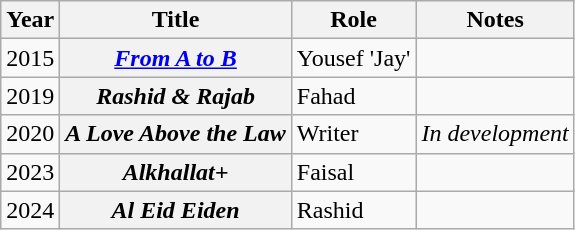<table class="wikitable plainrowheaders sortable">
<tr>
<th scope="col">Year</th>
<th scope="col">Title</th>
<th scope="col">Role</th>
<th class="unsortable">Notes</th>
</tr>
<tr>
<td>2015</td>
<th scope="row"><em><a href='#'>From A to B</a></em></th>
<td>Yousef 'Jay'</td>
<td></td>
</tr>
<tr>
<td>2019</td>
<th scope="row"><em>Rashid & Rajab</em></th>
<td>Fahad</td>
<td></td>
</tr>
<tr>
<td>2020</td>
<th scope="row"><em>A Love Above the Law</em></th>
<td>Writer</td>
<td><em>In development</em></td>
</tr>
<tr>
<td>2023</td>
<th scope="row"><em>Alkhallat+</em></th>
<td>Faisal</td>
<td></td>
</tr>
<tr>
<td>2024</td>
<th scope="row"><em>Al Eid Eiden</em></th>
<td>Rashid</td>
<td></td>
</tr>
</table>
